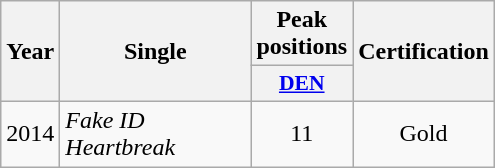<table class="wikitable">
<tr>
<th align="center" rowspan="2" width="10">Year</th>
<th align="center" rowspan="2" width="120">Single</th>
<th align="center" colspan="1" width="20">Peak positions</th>
<th align="center" rowspan="2" width="70">Certification</th>
</tr>
<tr>
<th scope="col" style="width:3em;font-size:90%;"><a href='#'>DEN</a><br></th>
</tr>
<tr>
<td style="text-align:center;">2014</td>
<td><em>Fake ID Heartbreak</em></td>
<td style="text-align:center;">11</td>
<td style="text-align:center;">Gold</td>
</tr>
</table>
